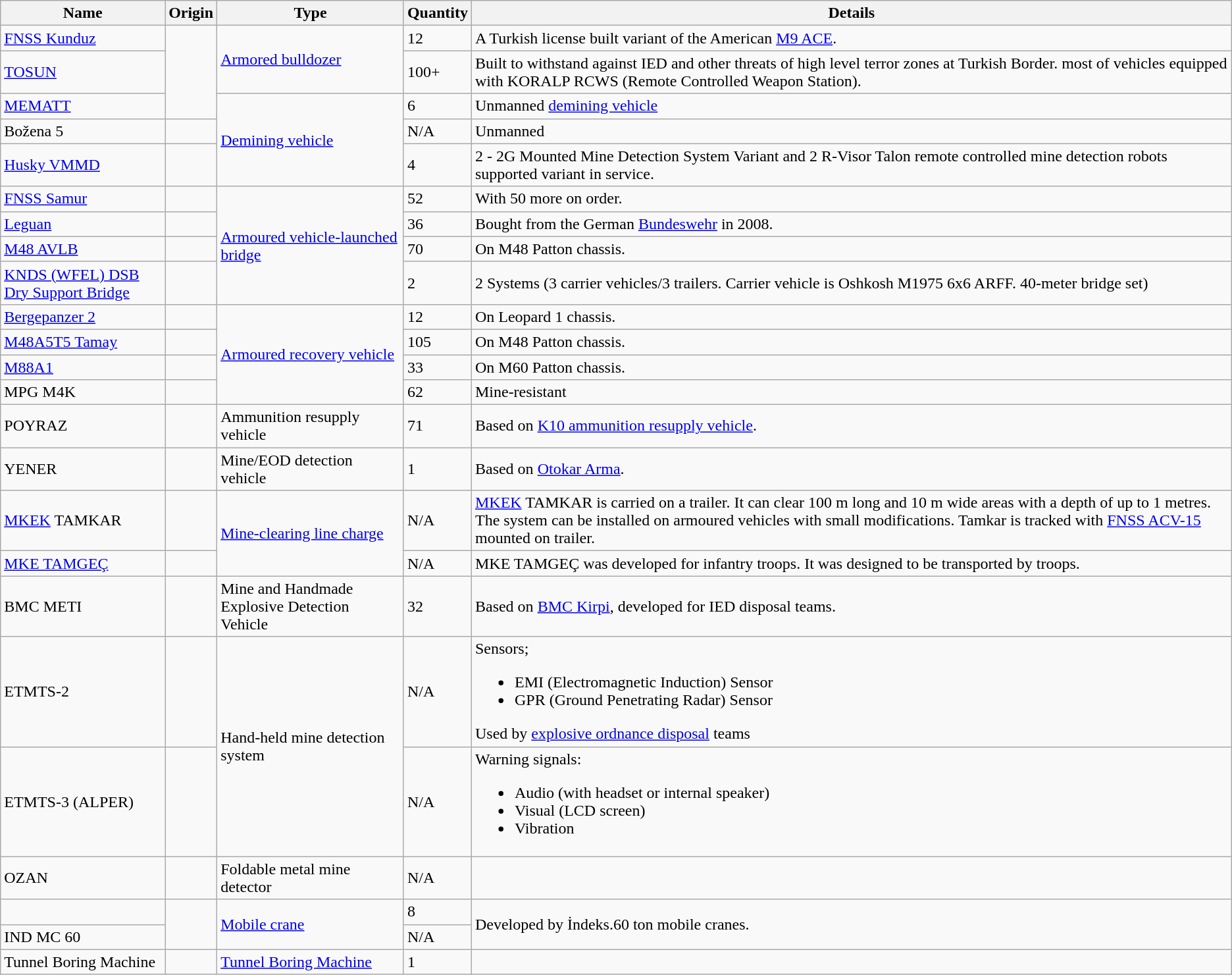<table class="wikitable">
<tr>
<th>Name</th>
<th>Origin</th>
<th>Type</th>
<th>Quantity</th>
<th>Details</th>
</tr>
<tr>
<td><a href='#'>FNSS Kunduz</a></td>
<td rowspan="3"></td>
<td rowspan="2"><a href='#'>Armored bulldozer</a></td>
<td>12</td>
<td>A Turkish license built variant of the American <a href='#'>M9 ACE</a>.</td>
</tr>
<tr>
<td><a href='#'>TOSUN</a></td>
<td>100+</td>
<td>Built to withstand against IED and other threats of high level terror zones at Turkish Border. most of vehicles equipped with KORALP RCWS (Remote Controlled Weapon Station).</td>
</tr>
<tr>
<td><a href='#'>MEMATT</a></td>
<td rowspan="3"><a href='#'>Demining vehicle</a></td>
<td>6</td>
<td>Unmanned <a href='#'>demining vehicle</a></td>
</tr>
<tr>
<td>Božena 5</td>
<td></td>
<td>N/A</td>
<td>Unmanned</td>
</tr>
<tr>
<td><a href='#'>Husky VMMD</a></td>
<td></td>
<td>4</td>
<td>2 - 2G Mounted Mine Detection System Variant and 2 R-Visor Talon remote controlled mine detection robots supported variant in service.</td>
</tr>
<tr>
<td><a href='#'>FNSS Samur</a></td>
<td></td>
<td rowspan="4"><a href='#'>Armoured vehicle-launched bridge</a></td>
<td>52</td>
<td>With 50 more on order.</td>
</tr>
<tr>
<td><a href='#'>Leguan</a></td>
<td></td>
<td>36</td>
<td>Bought from the German <a href='#'>Bundeswehr</a> in 2008.</td>
</tr>
<tr>
<td><a href='#'>M48 AVLB</a></td>
<td><br></td>
<td>70</td>
<td>On M48 Patton chassis.</td>
</tr>
<tr>
<td><a href='#'>KNDS (WFEL) DSB Dry Support Bridge</a></td>
<td></td>
<td>2</td>
<td>2 Systems (3 carrier vehicles/3 trailers. Carrier vehicle is Oshkosh M1975 6x6 ARFF. 40-meter bridge set)</td>
</tr>
<tr>
<td><a href='#'>Bergepanzer 2</a></td>
<td></td>
<td rowspan="4"><a href='#'>Armoured recovery vehicle</a></td>
<td>12</td>
<td>On Leopard 1 chassis.</td>
</tr>
<tr>
<td><a href='#'>M48A5T5 Tamay</a></td>
<td><br></td>
<td>105</td>
<td>On M48 Patton chassis.</td>
</tr>
<tr>
<td><a href='#'>M88A1</a></td>
<td></td>
<td>33</td>
<td>On M60 Patton chassis.</td>
</tr>
<tr>
<td>MPG M4K</td>
<td></td>
<td>62</td>
<td>Mine-resistant</td>
</tr>
<tr>
<td>POYRAZ</td>
<td></td>
<td>Ammunition resupply vehicle</td>
<td>71</td>
<td>Based on <a href='#'>K10 ammunition resupply vehicle</a>.</td>
</tr>
<tr>
<td>YENER</td>
<td></td>
<td>Mine/EOD detection vehicle</td>
<td>1</td>
<td>Based on <a href='#'>Otokar Arma</a>.</td>
</tr>
<tr>
<td><a href='#'>MKEK</a> TAMKAR</td>
<td></td>
<td rowspan="2"><a href='#'>Mine-clearing line charge</a></td>
<td>N/A</td>
<td><a href='#'>MKEK</a> TAMKAR is carried on a trailer. It can clear 100 m long and 10 m wide areas with a depth of up to 1 metres. The system can be installed on armoured vehicles with small modifications. Tamkar is tracked with <a href='#'>FNSS ACV-15</a> mounted on trailer.</td>
</tr>
<tr>
<td><a href='#'>MKE TAMGEÇ</a></td>
<td></td>
<td>N/A</td>
<td>MKE TAMGEÇ was developed for infantry troops. It was designed to be transported by troops.</td>
</tr>
<tr>
<td>BMC METI</td>
<td></td>
<td>Mine and Handmade Explosive Detection Vehicle</td>
<td>32</td>
<td>Based on <a href='#'>BMC Kirpi</a>, developed for IED disposal teams.</td>
</tr>
<tr>
<td>ETMTS-2</td>
<td></td>
<td rowspan="2">Hand-held mine detection system</td>
<td>N/A</td>
<td>Sensors;<br><ul><li>EMI (Electromagnetic Induction) Sensor</li><li>GPR (Ground Penetrating Radar) Sensor</li></ul>Used by <a href='#'>explosive ordnance disposal</a> teams</td>
</tr>
<tr>
<td>ETMTS-3 (ALPER)</td>
<td></td>
<td>N/A</td>
<td>Warning signals:<br><ul><li>Audio (with headset or internal speaker)</li><li>Visual (LCD screen)</li><li>Vibration</li></ul></td>
</tr>
<tr>
<td>OZAN</td>
<td></td>
<td>Foldable metal mine detector</td>
<td>N/A</td>
<td></td>
</tr>
<tr>
<td></td>
<td rowspan="2"></td>
<td rowspan="2"><a href='#'>Mobile crane</a></td>
<td>8</td>
<td rowspan="2">Developed by İndeks.60 ton mobile cranes.</td>
</tr>
<tr>
<td>IND MC 60</td>
<td>N/A</td>
</tr>
<tr>
<td>Tunnel Boring Machine</td>
<td></td>
<td><a href='#'>Tunnel Boring Machine</a></td>
<td>1</td>
<td></td>
</tr>
</table>
